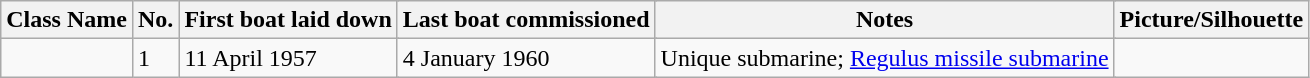<table class="wikitable">
<tr>
<th colspan="5">Class Name</th>
<th colspan="2">No.</th>
<th colspan="7">First boat laid down</th>
<th colspan="9">Last boat commissioned</th>
<th colspan="27">Notes</th>
<th>Picture/Silhouette</th>
</tr>
<tr>
<td colspan="5"></td>
<td colspan="2">1</td>
<td colspan="7">11 April 1957</td>
<td colspan="9">4 January 1960</td>
<td colspan="27">Unique submarine; <a href='#'>Regulus missile submarine</a></td>
<td></td>
</tr>
</table>
